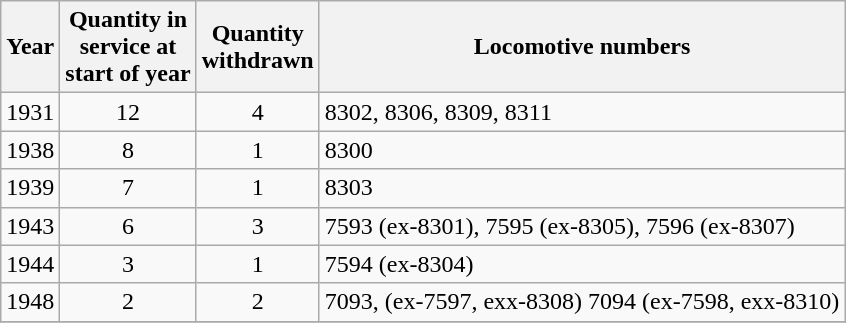<table class=wikitable style=text-align:center>
<tr>
<th>Year</th>
<th>Quantity in<br>service at<br>start of year</th>
<th>Quantity<br>withdrawn</th>
<th>Locomotive numbers</th>
</tr>
<tr>
<td>1931</td>
<td>12</td>
<td>4</td>
<td align=left>8302, 8306, 8309, 8311</td>
</tr>
<tr>
<td>1938</td>
<td>8</td>
<td>1</td>
<td align=left>8300</td>
</tr>
<tr>
<td>1939</td>
<td>7</td>
<td>1</td>
<td align=left>8303</td>
</tr>
<tr>
<td>1943</td>
<td>6</td>
<td>3</td>
<td align=left>7593 (ex-8301), 7595 (ex-8305), 7596 (ex-8307)</td>
</tr>
<tr>
<td>1944</td>
<td>3</td>
<td>1</td>
<td align=left>7594 (ex-8304)</td>
</tr>
<tr>
<td>1948</td>
<td>2</td>
<td>2</td>
<td align=left>7093, (ex-7597, exx-8308) 7094 (ex-7598, exx-8310)</td>
</tr>
<tr>
</tr>
</table>
